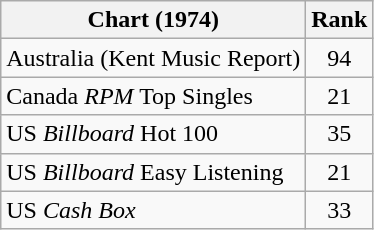<table class="wikitable sortable">
<tr>
<th align="left">Chart (1974)</th>
<th style="text-align:center;">Rank</th>
</tr>
<tr>
<td>Australia (Kent Music Report)</td>
<td style="text-align:center;">94</td>
</tr>
<tr>
<td>Canada <em>RPM</em> Top Singles</td>
<td style="text-align:center;">21</td>
</tr>
<tr>
<td>US <em>Billboard</em> Hot 100</td>
<td style="text-align:center;">35</td>
</tr>
<tr>
<td>US <em>Billboard</em> Easy Listening</td>
<td style="text-align:center;">21</td>
</tr>
<tr>
<td>US <em>Cash Box</em> </td>
<td style="text-align:center;">33</td>
</tr>
</table>
